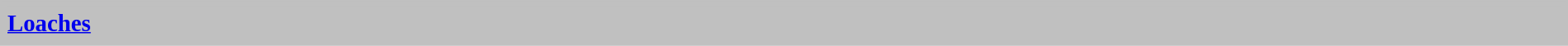<table cellspacing="4" width="100%" style="border:1px solid #C0C0C0; background:silver">
<tr>
<td height="25px" style="font-size:120%; text-align:left; background:silver"><strong><a href='#'>Loaches</a></strong></td>
</tr>
</table>
